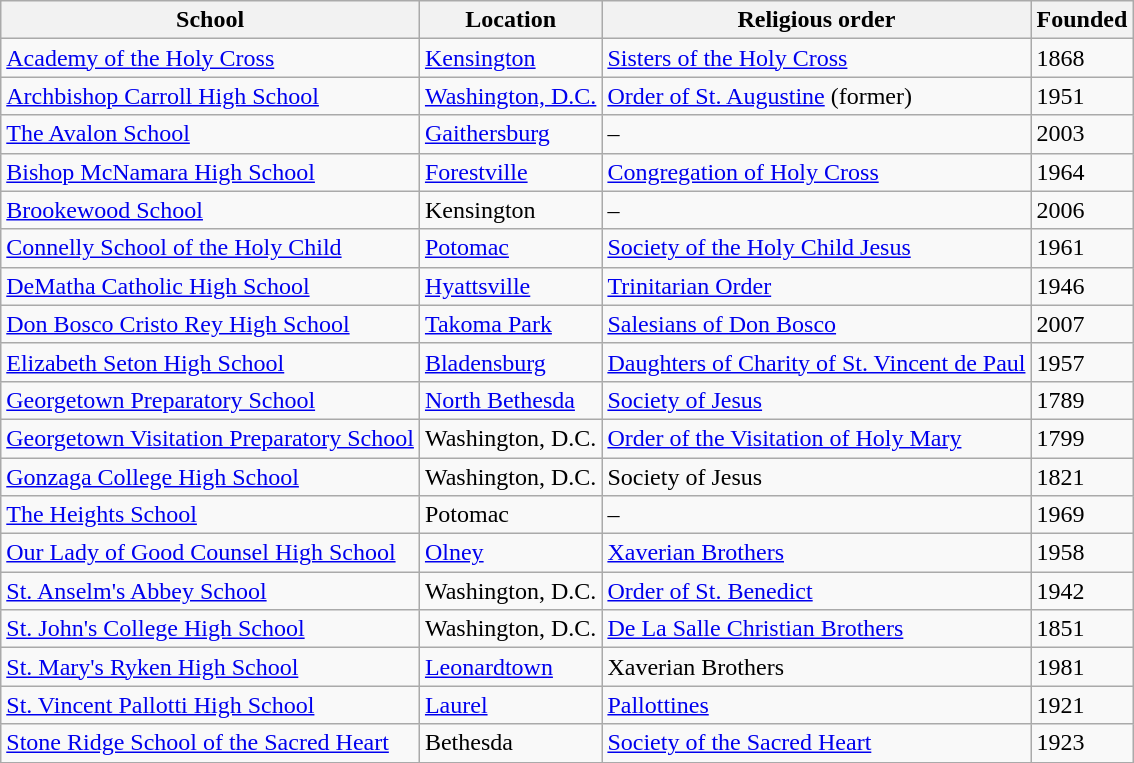<table class="wikitable sortable">
<tr>
<th>School</th>
<th>Location</th>
<th>Religious order</th>
<th>Founded</th>
</tr>
<tr>
<td><a href='#'>Academy of the Holy Cross</a></td>
<td><a href='#'>Kensington</a></td>
<td><a href='#'>Sisters of the Holy Cross</a></td>
<td>1868</td>
</tr>
<tr>
<td><a href='#'>Archbishop Carroll High School</a></td>
<td><a href='#'>Washington, D.C.</a></td>
<td><a href='#'>Order of St. Augustine</a> (former)</td>
<td>1951</td>
</tr>
<tr>
<td><a href='#'>The Avalon School</a></td>
<td><a href='#'>Gaithersburg</a></td>
<td>–</td>
<td>2003</td>
</tr>
<tr>
<td><a href='#'>Bishop McNamara High School</a></td>
<td><a href='#'>Forestville</a></td>
<td><a href='#'>Congregation of Holy Cross</a></td>
<td>1964</td>
</tr>
<tr>
<td><a href='#'>Brookewood School</a></td>
<td>Kensington</td>
<td>–</td>
<td>2006</td>
</tr>
<tr>
<td><a href='#'>Connelly School of the Holy Child</a></td>
<td><a href='#'>Potomac</a></td>
<td><a href='#'>Society of the Holy Child Jesus</a></td>
<td>1961</td>
</tr>
<tr>
<td><a href='#'>DeMatha Catholic High School</a></td>
<td><a href='#'>Hyattsville</a></td>
<td><a href='#'>Trinitarian Order</a></td>
<td>1946</td>
</tr>
<tr>
<td><a href='#'>Don Bosco Cristo Rey High School</a></td>
<td><a href='#'>Takoma Park</a></td>
<td><a href='#'>Salesians of Don Bosco</a></td>
<td>2007</td>
</tr>
<tr>
<td><a href='#'>Elizabeth Seton High School</a></td>
<td><a href='#'>Bladensburg</a></td>
<td><a href='#'>Daughters of Charity of St. Vincent de Paul</a></td>
<td>1957</td>
</tr>
<tr>
<td><a href='#'>Georgetown Preparatory School</a></td>
<td><a href='#'>North Bethesda</a></td>
<td><a href='#'>Society of Jesus</a></td>
<td>1789</td>
</tr>
<tr>
<td><a href='#'>Georgetown Visitation Preparatory School</a></td>
<td>Washington, D.C.</td>
<td><a href='#'>Order of the Visitation of Holy Mary</a></td>
<td>1799</td>
</tr>
<tr>
<td><a href='#'>Gonzaga College High School</a></td>
<td>Washington, D.C.</td>
<td>Society of Jesus</td>
<td>1821</td>
</tr>
<tr>
<td><a href='#'>The Heights School</a></td>
<td>Potomac</td>
<td>–</td>
<td>1969</td>
</tr>
<tr>
<td><a href='#'>Our Lady of Good Counsel High School</a></td>
<td><a href='#'>Olney</a></td>
<td><a href='#'>Xaverian Brothers</a></td>
<td>1958</td>
</tr>
<tr>
<td><a href='#'>St. Anselm's Abbey School</a></td>
<td>Washington, D.C.</td>
<td><a href='#'>Order of St. Benedict</a></td>
<td>1942</td>
</tr>
<tr>
<td><a href='#'>St. John's College High School</a></td>
<td>Washington, D.C.</td>
<td><a href='#'>De La Salle Christian Brothers</a></td>
<td>1851</td>
</tr>
<tr>
<td><a href='#'>St. Mary's Ryken High School</a></td>
<td><a href='#'>Leonardtown</a></td>
<td>Xaverian Brothers</td>
<td>1981</td>
</tr>
<tr>
<td><a href='#'>St. Vincent Pallotti High School</a></td>
<td><a href='#'>Laurel</a></td>
<td><a href='#'>Pallottines</a></td>
<td>1921</td>
</tr>
<tr>
<td><a href='#'>Stone Ridge School of the Sacred Heart</a></td>
<td>Bethesda</td>
<td><a href='#'>Society of the Sacred Heart</a></td>
<td>1923</td>
</tr>
</table>
